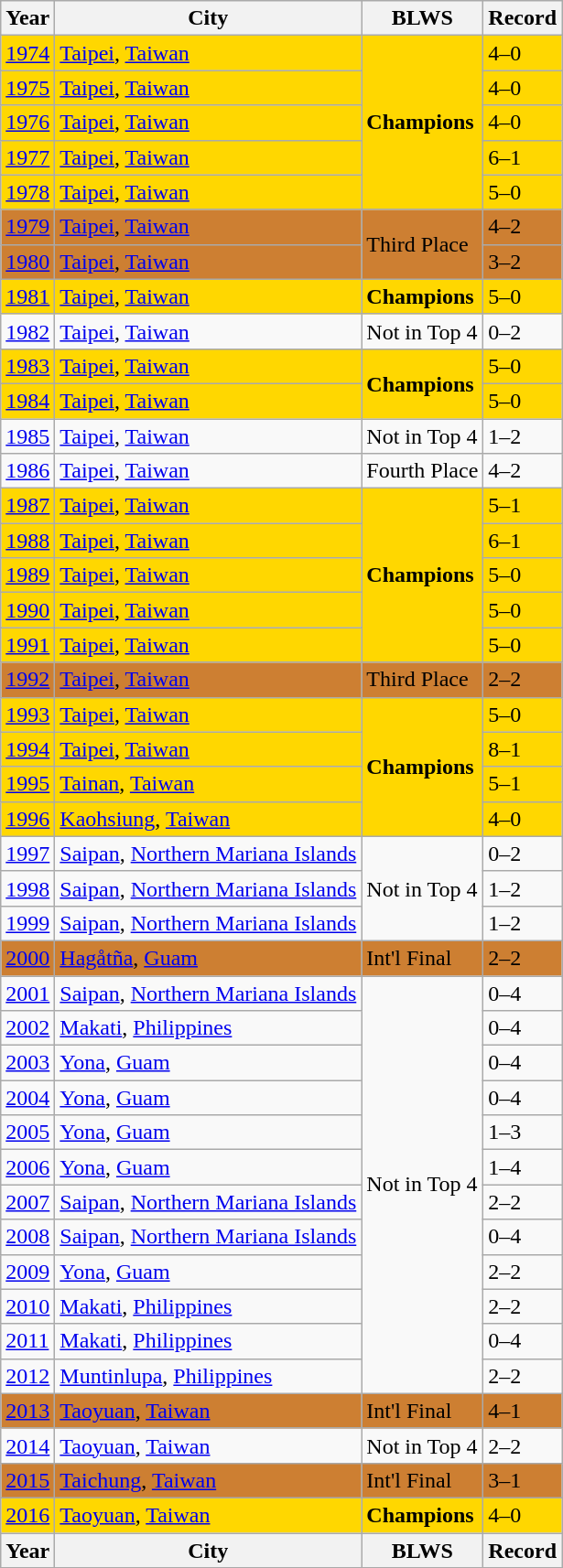<table class="wikitable">
<tr>
<th>Year</th>
<th>City</th>
<th>BLWS</th>
<th>Record</th>
</tr>
<tr style="background:gold;">
<td><a href='#'>1974</a></td>
<td> <a href='#'>Taipei</a>, <a href='#'>Taiwan</a></td>
<td rowspan=5><strong>Champions</strong></td>
<td>4–0</td>
</tr>
<tr style="background:gold;">
<td><a href='#'>1975</a></td>
<td> <a href='#'>Taipei</a>, <a href='#'>Taiwan</a></td>
<td>4–0</td>
</tr>
<tr style="background:gold;">
<td><a href='#'>1976</a></td>
<td> <a href='#'>Taipei</a>, <a href='#'>Taiwan</a></td>
<td>4–0</td>
</tr>
<tr style="background:gold;">
<td><a href='#'>1977</a></td>
<td> <a href='#'>Taipei</a>, <a href='#'>Taiwan</a></td>
<td>6–1</td>
</tr>
<tr style="background:gold;">
<td><a href='#'>1978</a></td>
<td> <a href='#'>Taipei</a>, <a href='#'>Taiwan</a></td>
<td>5–0</td>
</tr>
<tr style="background:#cd7f32;">
<td><a href='#'>1979</a></td>
<td> <a href='#'>Taipei</a>, <a href='#'>Taiwan</a></td>
<td rowspan=2>Third Place</td>
<td>4–2</td>
</tr>
<tr style="background:#cd7f32;">
<td><a href='#'>1980</a></td>
<td> <a href='#'>Taipei</a>, <a href='#'>Taiwan</a></td>
<td>3–2</td>
</tr>
<tr style="background:gold;">
<td><a href='#'>1981</a></td>
<td> <a href='#'>Taipei</a>, <a href='#'>Taiwan</a></td>
<td><strong>Champions</strong></td>
<td>5–0</td>
</tr>
<tr>
<td><a href='#'>1982</a></td>
<td> <a href='#'>Taipei</a>, <a href='#'>Taiwan</a></td>
<td>Not in Top 4</td>
<td>0–2</td>
</tr>
<tr style="background:gold;">
<td><a href='#'>1983</a></td>
<td> <a href='#'>Taipei</a>, <a href='#'>Taiwan</a></td>
<td rowspan=2><strong>Champions</strong></td>
<td>5–0</td>
</tr>
<tr style="background:gold;">
<td><a href='#'>1984</a></td>
<td> <a href='#'>Taipei</a>, <a href='#'>Taiwan</a></td>
<td>5–0</td>
</tr>
<tr>
<td><a href='#'>1985</a></td>
<td> <a href='#'>Taipei</a>, <a href='#'>Taiwan</a></td>
<td>Not in Top 4</td>
<td>1–2</td>
</tr>
<tr>
<td><a href='#'>1986</a></td>
<td> <a href='#'>Taipei</a>, <a href='#'>Taiwan</a></td>
<td>Fourth Place</td>
<td>4–2</td>
</tr>
<tr style="background:gold;">
<td><a href='#'>1987</a></td>
<td> <a href='#'>Taipei</a>, <a href='#'>Taiwan</a></td>
<td rowspan=5><strong>Champions</strong></td>
<td>5–1</td>
</tr>
<tr style="background:gold;">
<td><a href='#'>1988</a></td>
<td> <a href='#'>Taipei</a>, <a href='#'>Taiwan</a></td>
<td>6–1</td>
</tr>
<tr style="background:gold;">
<td><a href='#'>1989</a></td>
<td> <a href='#'>Taipei</a>, <a href='#'>Taiwan</a></td>
<td>5–0</td>
</tr>
<tr style="background:gold;">
<td><a href='#'>1990</a></td>
<td> <a href='#'>Taipei</a>, <a href='#'>Taiwan</a></td>
<td>5–0</td>
</tr>
<tr style="background:gold;">
<td><a href='#'>1991</a></td>
<td> <a href='#'>Taipei</a>, <a href='#'>Taiwan</a></td>
<td>5–0</td>
</tr>
<tr style="background:#cd7f32;">
<td><a href='#'>1992</a></td>
<td> <a href='#'>Taipei</a>, <a href='#'>Taiwan</a></td>
<td>Third Place</td>
<td>2–2</td>
</tr>
<tr style="background:gold;">
<td><a href='#'>1993</a></td>
<td> <a href='#'>Taipei</a>, <a href='#'>Taiwan</a></td>
<td rowspan=4><strong>Champions</strong></td>
<td>5–0</td>
</tr>
<tr style="background:gold;">
<td><a href='#'>1994</a></td>
<td> <a href='#'>Taipei</a>, <a href='#'>Taiwan</a></td>
<td>8–1</td>
</tr>
<tr style="background:gold;">
<td><a href='#'>1995</a></td>
<td> <a href='#'>Tainan</a>, <a href='#'>Taiwan</a></td>
<td>5–1</td>
</tr>
<tr style="background:gold;">
<td><a href='#'>1996</a></td>
<td> <a href='#'>Kaohsiung</a>, <a href='#'>Taiwan</a></td>
<td>4–0</td>
</tr>
<tr>
<td><a href='#'>1997</a></td>
<td> <a href='#'>Saipan</a>, <a href='#'>Northern Mariana Islands</a></td>
<td rowspan=3>Not in Top 4</td>
<td>0–2</td>
</tr>
<tr>
<td><a href='#'>1998</a></td>
<td> <a href='#'>Saipan</a>, <a href='#'>Northern Mariana Islands</a></td>
<td>1–2</td>
</tr>
<tr>
<td><a href='#'>1999</a></td>
<td> <a href='#'>Saipan</a>, <a href='#'>Northern Mariana Islands</a></td>
<td>1–2</td>
</tr>
<tr style="background:#cd7f32;">
<td><a href='#'>2000</a></td>
<td> <a href='#'>Hagåtña</a>, <a href='#'>Guam</a></td>
<td>Int'l Final</td>
<td>2–2</td>
</tr>
<tr>
<td><a href='#'>2001</a></td>
<td> <a href='#'>Saipan</a>, <a href='#'>Northern Mariana Islands</a></td>
<td rowspan=12>Not in Top 4</td>
<td>0–4</td>
</tr>
<tr>
<td><a href='#'>2002</a></td>
<td> <a href='#'>Makati</a>, <a href='#'>Philippines</a></td>
<td>0–4</td>
</tr>
<tr>
<td><a href='#'>2003</a></td>
<td> <a href='#'>Yona</a>, <a href='#'>Guam</a></td>
<td>0–4</td>
</tr>
<tr>
<td><a href='#'>2004</a></td>
<td> <a href='#'>Yona</a>, <a href='#'>Guam</a></td>
<td>0–4</td>
</tr>
<tr>
<td><a href='#'>2005</a></td>
<td> <a href='#'>Yona</a>, <a href='#'>Guam</a></td>
<td>1–3</td>
</tr>
<tr>
<td><a href='#'>2006</a></td>
<td> <a href='#'>Yona</a>, <a href='#'>Guam</a></td>
<td>1–4</td>
</tr>
<tr>
<td><a href='#'>2007</a></td>
<td> <a href='#'>Saipan</a>, <a href='#'>Northern Mariana Islands</a></td>
<td>2–2</td>
</tr>
<tr>
<td><a href='#'>2008</a></td>
<td> <a href='#'>Saipan</a>, <a href='#'>Northern Mariana Islands</a></td>
<td>0–4</td>
</tr>
<tr>
<td><a href='#'>2009</a></td>
<td> <a href='#'>Yona</a>, <a href='#'>Guam</a></td>
<td>2–2</td>
</tr>
<tr>
<td><a href='#'>2010</a></td>
<td> <a href='#'>Makati</a>, <a href='#'>Philippines</a></td>
<td>2–2</td>
</tr>
<tr>
<td><a href='#'>2011</a></td>
<td> <a href='#'>Makati</a>, <a href='#'>Philippines</a></td>
<td>0–4</td>
</tr>
<tr>
<td><a href='#'>2012</a></td>
<td> <a href='#'>Muntinlupa</a>, <a href='#'>Philippines</a></td>
<td>2–2</td>
</tr>
<tr style="background:#cd7f32;">
<td><a href='#'>2013</a></td>
<td> <a href='#'>Taoyuan</a>, <a href='#'>Taiwan</a></td>
<td>Int'l Final</td>
<td>4–1</td>
</tr>
<tr>
<td><a href='#'>2014</a></td>
<td> <a href='#'>Taoyuan</a>, <a href='#'>Taiwan</a></td>
<td>Not in Top 4</td>
<td>2–2</td>
</tr>
<tr style="background:#cd7f32;">
<td><a href='#'>2015</a></td>
<td> <a href='#'>Taichung</a>, <a href='#'>Taiwan</a></td>
<td>Int'l Final</td>
<td>3–1</td>
</tr>
<tr style="background:gold;">
<td><a href='#'>2016</a></td>
<td> <a href='#'>Taoyuan</a>, <a href='#'>Taiwan</a></td>
<td><strong>Champions</strong></td>
<td>4–0</td>
</tr>
<tr>
<th>Year</th>
<th>City</th>
<th>BLWS</th>
<th>Record</th>
</tr>
</table>
